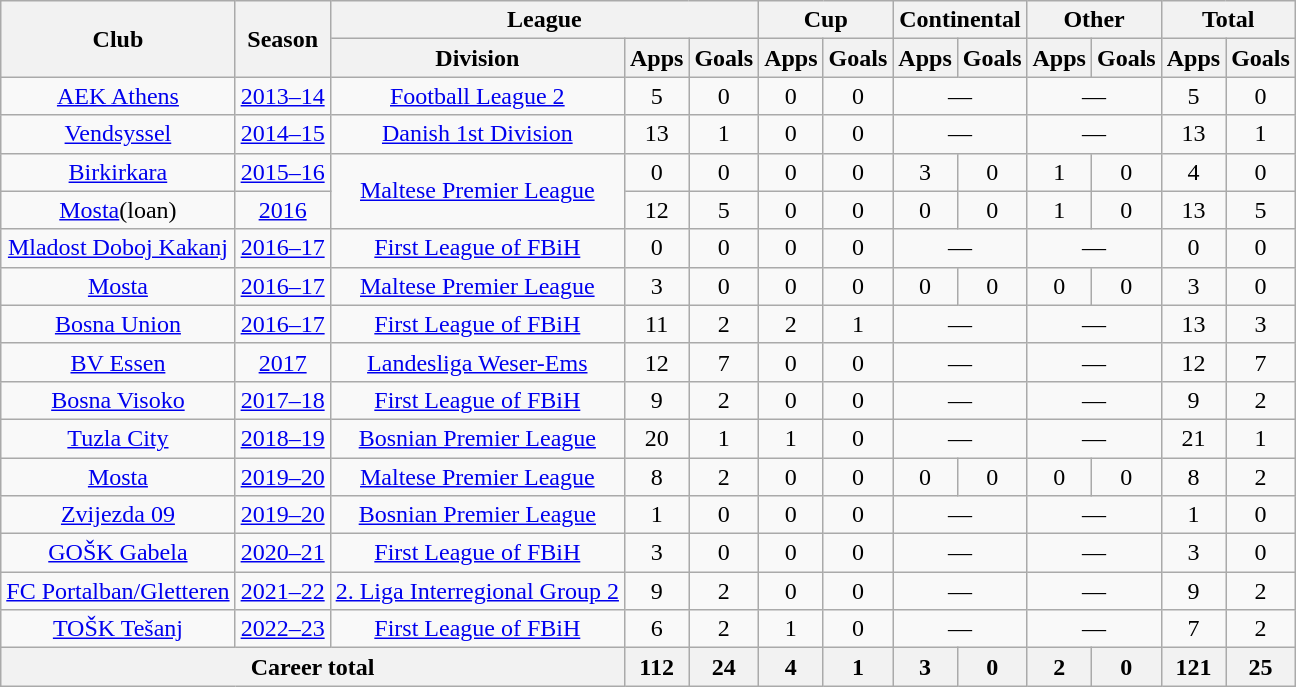<table class="wikitable" style="text-align: center">
<tr>
<th rowspan="2">Club</th>
<th rowspan="2">Season</th>
<th colspan="3">League</th>
<th colspan="2">Cup</th>
<th colspan="2">Continental</th>
<th colspan="2">Other</th>
<th colspan="2">Total</th>
</tr>
<tr>
<th>Division</th>
<th>Apps</th>
<th>Goals</th>
<th>Apps</th>
<th>Goals</th>
<th>Apps</th>
<th>Goals</th>
<th>Apps</th>
<th>Goals</th>
<th>Apps</th>
<th>Goals</th>
</tr>
<tr>
<td rowspan=1><a href='#'>AEK Athens</a></td>
<td><a href='#'>2013–14</a></td>
<td rowspan=1><a href='#'>Football League 2</a></td>
<td>5</td>
<td>0</td>
<td>0</td>
<td>0</td>
<td colspan="2">—</td>
<td colspan="2">—</td>
<td>5</td>
<td>0</td>
</tr>
<tr>
<td rowspan=1><a href='#'>Vendsyssel</a></td>
<td><a href='#'>2014–15</a></td>
<td rowspan=1><a href='#'>Danish 1st Division</a></td>
<td>13</td>
<td>1</td>
<td>0</td>
<td>0</td>
<td colspan="2">—</td>
<td colspan="2">—</td>
<td>13</td>
<td>1</td>
</tr>
<tr>
<td rowspan=1><a href='#'>Birkirkara</a></td>
<td><a href='#'>2015–16</a></td>
<td rowspan=2><a href='#'>Maltese Premier League</a></td>
<td>0</td>
<td>0</td>
<td>0</td>
<td>0</td>
<td>3</td>
<td>0</td>
<td>1</td>
<td>0</td>
<td>4</td>
<td>0</td>
</tr>
<tr>
<td rowspan=1><a href='#'>Mosta</a>(loan)</td>
<td><a href='#'>2016</a></td>
<td>12</td>
<td>5</td>
<td>0</td>
<td>0</td>
<td>0</td>
<td>0</td>
<td>1</td>
<td>0</td>
<td>13</td>
<td>5</td>
</tr>
<tr>
<td rowspan=1><a href='#'>Mladost Doboj Kakanj</a></td>
<td><a href='#'>2016–17</a></td>
<td rowspan=1><a href='#'>First League of FBiH</a></td>
<td>0</td>
<td>0</td>
<td>0</td>
<td>0</td>
<td colspan="2">—</td>
<td colspan="2">—</td>
<td>0</td>
<td>0</td>
</tr>
<tr>
<td rowspan=1><a href='#'>Mosta</a></td>
<td><a href='#'>2016–17</a></td>
<td rowspan=1><a href='#'>Maltese Premier League</a></td>
<td>3</td>
<td>0</td>
<td>0</td>
<td>0</td>
<td>0</td>
<td>0</td>
<td>0</td>
<td>0</td>
<td>3</td>
<td>0</td>
</tr>
<tr>
<td rowspan=1><a href='#'>Bosna Union</a></td>
<td><a href='#'>2016–17</a></td>
<td rowspan=1><a href='#'>First League of FBiH</a></td>
<td>11</td>
<td>2</td>
<td>2</td>
<td>1</td>
<td colspan="2">—</td>
<td colspan="2">—</td>
<td>13</td>
<td>3</td>
</tr>
<tr>
<td rowspan=1><a href='#'>BV Essen</a></td>
<td><a href='#'>2017</a></td>
<td rowspan=1><a href='#'>Landesliga Weser-Ems</a></td>
<td>12</td>
<td>7</td>
<td>0</td>
<td>0</td>
<td colspan="2">—</td>
<td colspan="2">—</td>
<td>12</td>
<td>7</td>
</tr>
<tr>
<td rowspan=1><a href='#'>Bosna Visoko</a></td>
<td><a href='#'>2017–18</a></td>
<td rowspan=1><a href='#'>First League of FBiH</a></td>
<td>9</td>
<td>2</td>
<td>0</td>
<td>0</td>
<td colspan="2">—</td>
<td colspan="2">—</td>
<td>9</td>
<td>2</td>
</tr>
<tr>
<td rowspan=1><a href='#'>Tuzla City</a></td>
<td><a href='#'>2018–19</a></td>
<td rowspan=1><a href='#'>Bosnian Premier League</a></td>
<td>20</td>
<td>1</td>
<td>1</td>
<td>0</td>
<td colspan="2">—</td>
<td colspan="2">—</td>
<td>21</td>
<td>1</td>
</tr>
<tr>
<td rowspan=1><a href='#'>Mosta</a></td>
<td><a href='#'>2019–20</a></td>
<td rowspan=1><a href='#'>Maltese Premier League</a></td>
<td>8</td>
<td>2</td>
<td>0</td>
<td>0</td>
<td>0</td>
<td>0</td>
<td>0</td>
<td>0</td>
<td>8</td>
<td>2</td>
</tr>
<tr>
<td rowspan=1><a href='#'>Zvijezda 09</a></td>
<td><a href='#'>2019–20</a></td>
<td rowspan=1><a href='#'>Bosnian Premier League</a></td>
<td>1</td>
<td>0</td>
<td>0</td>
<td>0</td>
<td colspan="2">—</td>
<td colspan="2">—</td>
<td>1</td>
<td>0</td>
</tr>
<tr>
<td rowspan=1><a href='#'>GOŠK Gabela</a></td>
<td><a href='#'>2020–21</a></td>
<td rowspan=1><a href='#'>First League of FBiH</a></td>
<td>3</td>
<td>0</td>
<td>0</td>
<td>0</td>
<td colspan="2">—</td>
<td colspan="2">—</td>
<td>3</td>
<td>0</td>
</tr>
<tr>
<td rowspan=1><a href='#'>FC Portalban/Gletteren</a></td>
<td><a href='#'>2021–22</a></td>
<td rowspan=1><a href='#'>2. Liga Interregional Group 2</a></td>
<td>9</td>
<td>2</td>
<td>0</td>
<td>0</td>
<td colspan="2">—</td>
<td colspan="2">—</td>
<td>9</td>
<td>2</td>
</tr>
<tr>
<td rowspan=1><a href='#'>TOŠK Tešanj</a></td>
<td><a href='#'>2022–23</a></td>
<td rowspan=1><a href='#'>First League of FBiH</a></td>
<td>6</td>
<td>2</td>
<td>1</td>
<td>0</td>
<td colspan="2">—</td>
<td colspan="2">—</td>
<td>7</td>
<td>2</td>
</tr>
<tr>
<th colspan="3">Career total</th>
<th>112</th>
<th>24</th>
<th>4</th>
<th>1</th>
<th>3</th>
<th>0</th>
<th>2</th>
<th>0</th>
<th>121</th>
<th>25</th>
</tr>
</table>
